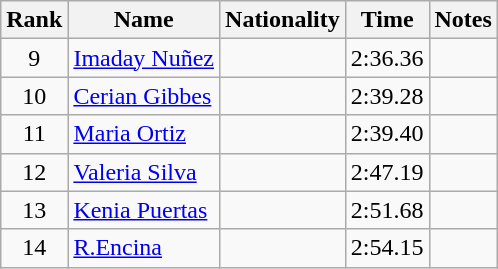<table class="wikitable sortable" style="text-align:center">
<tr>
<th>Rank</th>
<th>Name</th>
<th>Nationality</th>
<th>Time</th>
<th>Notes</th>
</tr>
<tr>
<td>9</td>
<td align=left><a href='#'>Imaday Nuñez</a></td>
<td align=left></td>
<td>2:36.36</td>
<td></td>
</tr>
<tr>
<td>10</td>
<td align=left><a href='#'>Cerian Gibbes</a></td>
<td align=left></td>
<td>2:39.28</td>
<td></td>
</tr>
<tr>
<td>11</td>
<td align=left><a href='#'>Maria Ortiz</a></td>
<td align=left></td>
<td>2:39.40</td>
<td></td>
</tr>
<tr>
<td>12</td>
<td align=left><a href='#'>Valeria Silva</a></td>
<td align=left></td>
<td>2:47.19</td>
<td></td>
</tr>
<tr>
<td>13</td>
<td align=left><a href='#'>Kenia Puertas</a></td>
<td align=left></td>
<td>2:51.68</td>
<td></td>
</tr>
<tr>
<td>14</td>
<td align=left><a href='#'>R.Encina</a></td>
<td align=left></td>
<td>2:54.15</td>
<td></td>
</tr>
</table>
